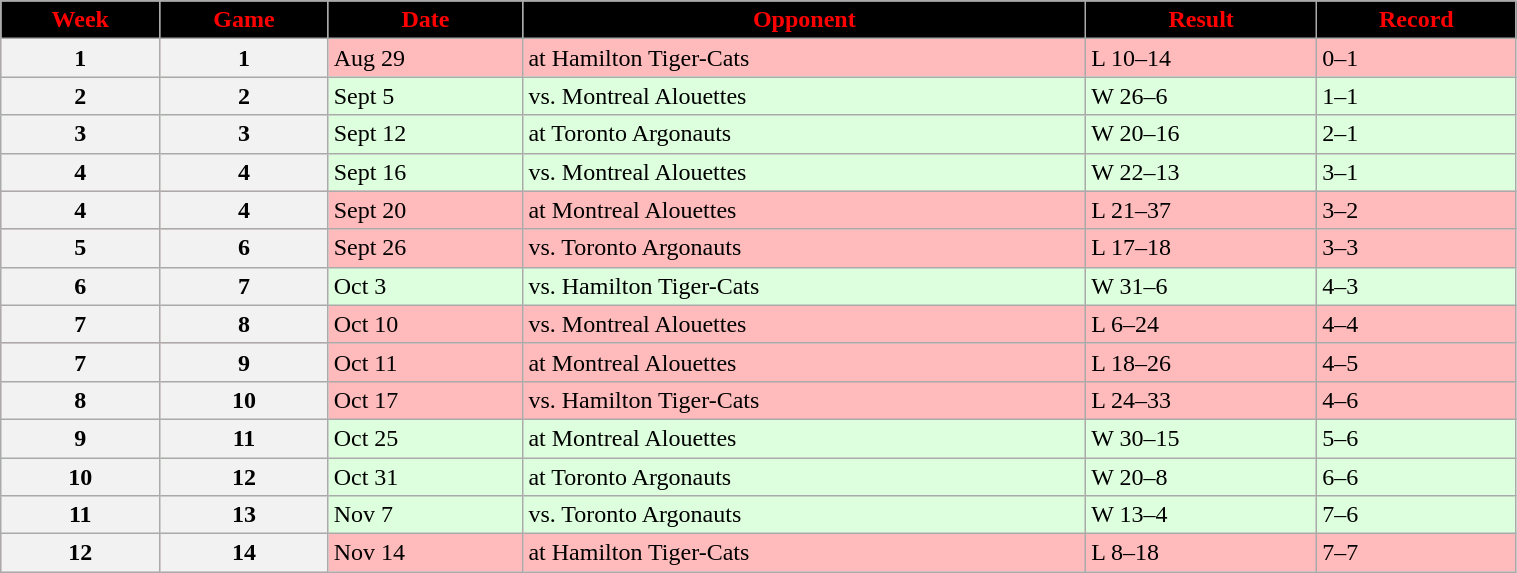<table class="wikitable" width="80%">
<tr align="center"  style="background:black;color:red;">
<td><strong>Week</strong></td>
<td><strong>Game</strong></td>
<td><strong>Date</strong></td>
<td><strong>Opponent</strong></td>
<td><strong>Result</strong></td>
<td><strong>Record</strong></td>
</tr>
<tr style="background:#ffbbbb">
<th>1</th>
<th>1</th>
<td>Aug 29</td>
<td>at Hamilton Tiger-Cats</td>
<td>L 10–14</td>
<td>0–1</td>
</tr>
<tr style="background:#ddffdd">
<th>2</th>
<th>2</th>
<td>Sept 5</td>
<td>vs. Montreal Alouettes</td>
<td>W 26–6</td>
<td>1–1</td>
</tr>
<tr style="background:#ddffdd">
<th>3</th>
<th>3</th>
<td>Sept 12</td>
<td>at Toronto Argonauts</td>
<td>W 20–16</td>
<td>2–1</td>
</tr>
<tr style="background:#ddffdd">
<th>4</th>
<th>4</th>
<td>Sept 16</td>
<td>vs. Montreal Alouettes</td>
<td>W 22–13</td>
<td>3–1</td>
</tr>
<tr style="background:#ffbbbb">
<th>4</th>
<th>4</th>
<td>Sept 20</td>
<td>at Montreal Alouettes</td>
<td>L 21–37</td>
<td>3–2</td>
</tr>
<tr style="background:#ffbbbb">
<th>5</th>
<th>6</th>
<td>Sept 26</td>
<td>vs. Toronto Argonauts</td>
<td>L 17–18</td>
<td>3–3</td>
</tr>
<tr style="background:#ddffdd">
<th>6</th>
<th>7</th>
<td>Oct 3</td>
<td>vs. Hamilton Tiger-Cats</td>
<td>W 31–6</td>
<td>4–3</td>
</tr>
<tr style="background:#ffbbbb">
<th>7</th>
<th>8</th>
<td>Oct 10</td>
<td>vs. Montreal Alouettes</td>
<td>L 6–24</td>
<td>4–4</td>
</tr>
<tr style="background:#ffbbbb">
<th>7</th>
<th>9</th>
<td>Oct 11</td>
<td>at Montreal Alouettes</td>
<td>L 18–26</td>
<td>4–5</td>
</tr>
<tr style="background:#ffbbbb">
<th>8</th>
<th>10</th>
<td>Oct 17</td>
<td>vs. Hamilton Tiger-Cats</td>
<td>L 24–33</td>
<td>4–6</td>
</tr>
<tr style="background:#ddffdd">
<th>9</th>
<th>11</th>
<td>Oct 25</td>
<td>at Montreal Alouettes</td>
<td>W 30–15</td>
<td>5–6</td>
</tr>
<tr style="background:#ddffdd">
<th>10</th>
<th>12</th>
<td>Oct 31</td>
<td>at Toronto Argonauts</td>
<td>W 20–8</td>
<td>6–6</td>
</tr>
<tr style="background:#ddffdd">
<th>11</th>
<th>13</th>
<td>Nov 7</td>
<td>vs. Toronto Argonauts</td>
<td>W 13–4</td>
<td>7–6</td>
</tr>
<tr style="background:#ffbbbb">
<th>12</th>
<th>14</th>
<td>Nov 14</td>
<td>at Hamilton Tiger-Cats</td>
<td>L 8–18</td>
<td>7–7</td>
</tr>
</table>
